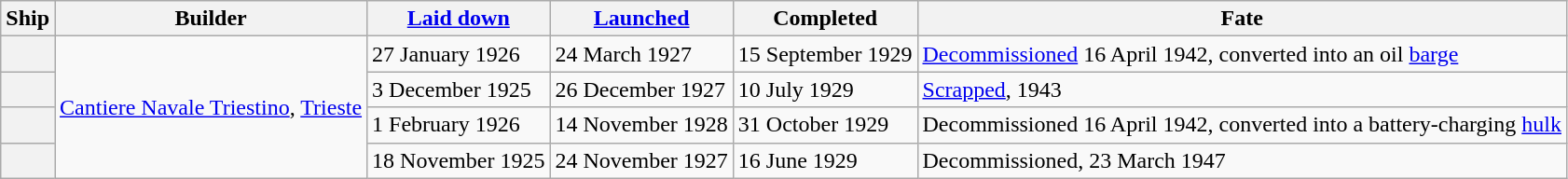<table class="wikitable plainrowheaders">
<tr>
<th scope="col">Ship</th>
<th scope="col">Builder</th>
<th scope="col"><a href='#'>Laid down</a></th>
<th scope="col"><a href='#'>Launched</a></th>
<th scope="col">Completed</th>
<th scope="col">Fate</th>
</tr>
<tr>
<th scope="row"></th>
<td rowspan=4><a href='#'>Cantiere Navale Triestino</a>, <a href='#'>Trieste</a></td>
<td>27 January 1926</td>
<td>24 March 1927</td>
<td>15 September 1929</td>
<td><a href='#'>Decommissioned</a> 16 April 1942, converted into an oil <a href='#'>barge</a></td>
</tr>
<tr>
<th scope="row"></th>
<td>3 December 1925</td>
<td>26 December 1927</td>
<td>10 July 1929</td>
<td><a href='#'>Scrapped</a>, 1943</td>
</tr>
<tr>
<th scope="row"></th>
<td>1 February 1926</td>
<td>14 November 1928</td>
<td>31 October 1929</td>
<td>Decommissioned 16 April 1942, converted into a battery-charging <a href='#'>hulk</a></td>
</tr>
<tr>
<th scope="row"></th>
<td>18 November 1925</td>
<td>24 November 1927</td>
<td>16 June 1929</td>
<td>Decommissioned, 23 March 1947</td>
</tr>
</table>
